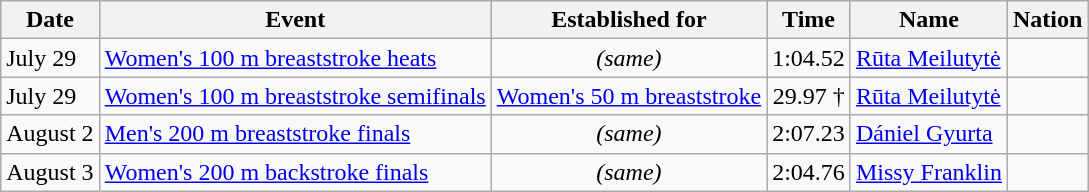<table class="wikitable">
<tr>
<th>Date</th>
<th>Event</th>
<th>Established for</th>
<th>Time</th>
<th>Name</th>
<th>Nation</th>
</tr>
<tr>
<td>July 29</td>
<td><a href='#'>Women's 100 m breaststroke heats</a></td>
<td style="text-align:center;"><em>(same)</em></td>
<td align="right">1:04.52</td>
<td><a href='#'>Rūta Meilutytė</a></td>
<td></td>
</tr>
<tr>
<td>July 29</td>
<td><a href='#'>Women's 100 m breaststroke semifinals</a></td>
<td style="text-align:center;"><a href='#'>Women's 50 m breaststroke</a></td>
<td align="right">29.97 †</td>
<td><a href='#'>Rūta Meilutytė</a></td>
<td></td>
</tr>
<tr>
<td>August 2</td>
<td><a href='#'>Men's 200 m breaststroke finals</a></td>
<td style="text-align:center;"><em>(same)</em></td>
<td align="right">2:07.23</td>
<td><a href='#'>Dániel Gyurta</a></td>
<td></td>
</tr>
<tr>
<td>August 3</td>
<td><a href='#'>Women's 200 m backstroke finals</a></td>
<td style="text-align:center;"><em>(same)</em></td>
<td align="right">2:04.76</td>
<td><a href='#'>Missy Franklin</a></td>
<td></td>
</tr>
</table>
